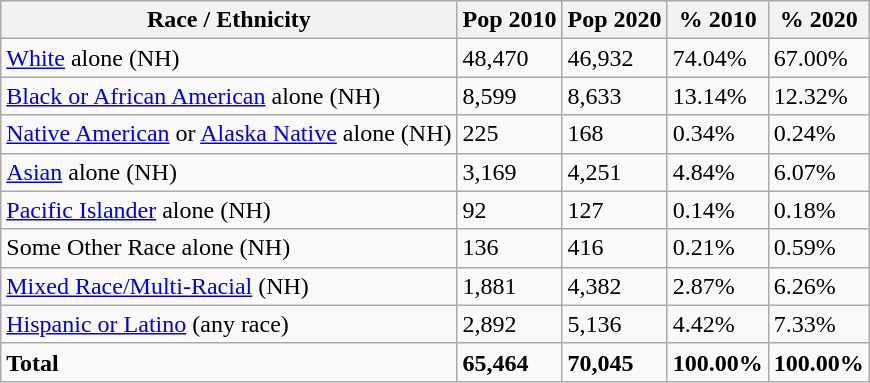<table class="wikitable">
<tr>
<th>Race / Ethnicity</th>
<th>Pop 2010</th>
<th>Pop 2020</th>
<th>% 2010</th>
<th>% 2020</th>
</tr>
<tr>
<td><a href='#'>White</a> alone (NH)</td>
<td>48,470</td>
<td>46,932</td>
<td>74.04%</td>
<td>67.00%</td>
</tr>
<tr>
<td><a href='#'>Black or African American</a> alone (NH)</td>
<td>8,599</td>
<td>8,633</td>
<td>13.14%</td>
<td>12.32%</td>
</tr>
<tr>
<td><a href='#'>Native American</a> or <a href='#'>Alaska Native</a> alone (NH)</td>
<td>225</td>
<td>168</td>
<td>0.34%</td>
<td>0.24%</td>
</tr>
<tr>
<td><a href='#'>Asian</a> alone (NH)</td>
<td>3,169</td>
<td>4,251</td>
<td>4.84%</td>
<td>6.07%</td>
</tr>
<tr>
<td><a href='#'>Pacific Islander</a> alone (NH)</td>
<td>92</td>
<td>127</td>
<td>0.14%</td>
<td>0.18%</td>
</tr>
<tr>
<td>Some Other Race alone (NH)</td>
<td>136</td>
<td>416</td>
<td>0.21%</td>
<td>0.59%</td>
</tr>
<tr>
<td><a href='#'>Mixed Race/Multi-Racial</a> (NH)</td>
<td>1,881</td>
<td>4,382</td>
<td>2.87%</td>
<td>6.26%</td>
</tr>
<tr>
<td><a href='#'>Hispanic or Latino</a> (any race)</td>
<td>2,892</td>
<td>5,136</td>
<td>4.42%</td>
<td>7.33%</td>
</tr>
<tr>
<td><strong>Total</strong></td>
<td><strong>65,464</strong></td>
<td><strong>70,045</strong></td>
<td><strong>100.00%</strong></td>
<td><strong>100.00%</strong></td>
</tr>
</table>
